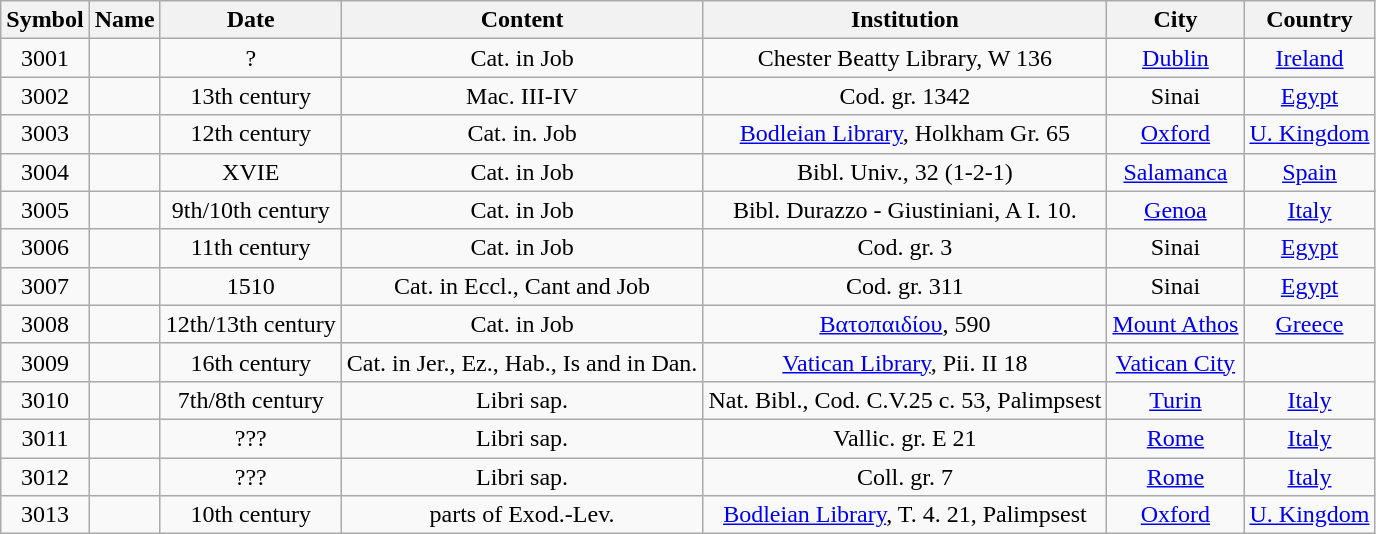<table class="wikitable mw-collapsible mw-collapsed sortable" style="text-align:center">
<tr>
<th>Symbol</th>
<th>Name</th>
<th>Date</th>
<th>Content</th>
<th>Institution</th>
<th>City</th>
<th>Country</th>
</tr>
<tr>
<td>3001</td>
<td></td>
<td>?</td>
<td>Cat. in Job</td>
<td>Chester Beatty Library, W 136</td>
<td><a href='#'>Dublin</a></td>
<td><a href='#'>Ireland</a></td>
</tr>
<tr>
<td>3002</td>
<td></td>
<td>13th century</td>
<td>Mac. III-IV</td>
<td>Cod. gr. 1342</td>
<td>Sinai</td>
<td><a href='#'>Egypt</a></td>
</tr>
<tr>
<td>3003</td>
<td></td>
<td>12th century</td>
<td>Cat. in. Job</td>
<td><a href='#'>Bodleian Library</a>, Holkham Gr. 65</td>
<td><a href='#'>Oxford</a></td>
<td><a href='#'>U. Kingdom</a></td>
</tr>
<tr>
<td>3004</td>
<td></td>
<td>XVIE</td>
<td>Cat. in Job</td>
<td>Bibl. Univ., 32 (1-2-1)</td>
<td><a href='#'>Salamanca</a></td>
<td><a href='#'>Spain</a></td>
</tr>
<tr>
<td>3005</td>
<td></td>
<td>9th/10th century</td>
<td>Cat. in Job</td>
<td>Bibl. Durazzo - Giustiniani, A I. 10.</td>
<td><a href='#'>Genoa</a></td>
<td><a href='#'>Italy</a></td>
</tr>
<tr>
<td>3006</td>
<td></td>
<td>11th century</td>
<td>Cat. in Job</td>
<td>Cod. gr. 3</td>
<td>Sinai</td>
<td><a href='#'>Egypt</a></td>
</tr>
<tr>
<td>3007</td>
<td></td>
<td>1510</td>
<td>Cat. in Eccl., Cant and Job</td>
<td>Cod. gr. 311</td>
<td>Sinai</td>
<td><a href='#'>Egypt</a></td>
</tr>
<tr>
<td>3008</td>
<td></td>
<td>12th/13th century</td>
<td>Cat. in Job</td>
<td><a href='#'>Вατοπαιδίου</a>, 590</td>
<td><a href='#'>Mount Athos</a></td>
<td><a href='#'>Greece</a></td>
</tr>
<tr>
<td>3009</td>
<td></td>
<td>16th century</td>
<td>Cat. in Jer., Ez., Hab., Is and in Dan.</td>
<td><a href='#'>Vatican Library</a>, Pii. II 18</td>
<td><a href='#'>Vatican City</a></td>
<td></td>
</tr>
<tr>
<td>3010</td>
<td></td>
<td>7th/8th century</td>
<td>Libri sap.</td>
<td>Nat. Bibl., Cod. C.V.25 c. 53, Palimpsest</td>
<td><a href='#'>Turin</a></td>
<td><a href='#'>Italy</a></td>
</tr>
<tr>
<td>3011</td>
<td></td>
<td>???</td>
<td>Libri sap.</td>
<td>Vallic. gr. E 21</td>
<td><a href='#'>Rome</a></td>
<td><a href='#'>Italy</a></td>
</tr>
<tr>
<td>3012</td>
<td></td>
<td>???</td>
<td>Libri sap.</td>
<td>Coll. gr. 7</td>
<td><a href='#'>Rome</a></td>
<td><a href='#'>Italy</a></td>
</tr>
<tr>
<td>3013</td>
<td></td>
<td>10th century</td>
<td>parts of Exod.-Lev.</td>
<td><a href='#'>Bodleian Library</a>, T. 4. 21, Palimpsest</td>
<td><a href='#'>Oxford</a></td>
<td><a href='#'>U. Kingdom</a></td>
</tr>
</table>
